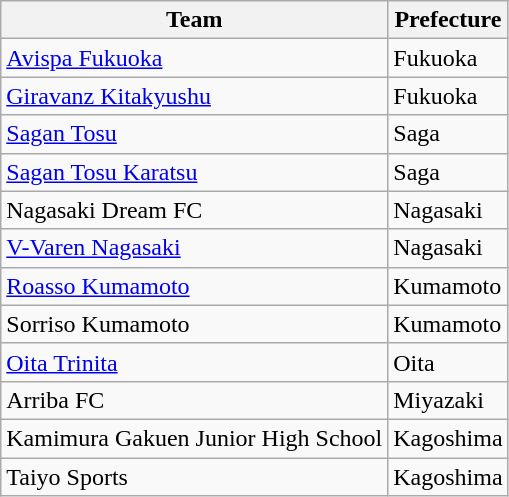<table class="wikitable sortable">
<tr>
<th>Team</th>
<th>Prefecture</th>
</tr>
<tr>
<td><a href='#'>Avispa Fukuoka</a></td>
<td>Fukuoka</td>
</tr>
<tr>
<td><a href='#'>Giravanz Kitakyushu</a></td>
<td>Fukuoka</td>
</tr>
<tr>
<td><a href='#'>Sagan Tosu</a></td>
<td>Saga</td>
</tr>
<tr>
<td><a href='#'>Sagan Tosu Karatsu</a></td>
<td>Saga</td>
</tr>
<tr>
<td>Nagasaki Dream FC</td>
<td>Nagasaki</td>
</tr>
<tr>
<td><a href='#'>V-Varen Nagasaki</a></td>
<td>Nagasaki</td>
</tr>
<tr>
<td><a href='#'>Roasso Kumamoto</a></td>
<td>Kumamoto</td>
</tr>
<tr>
<td>Sorriso Kumamoto</td>
<td>Kumamoto</td>
</tr>
<tr>
<td><a href='#'>Oita Trinita</a></td>
<td>Oita</td>
</tr>
<tr>
<td>Arriba FC</td>
<td>Miyazaki</td>
</tr>
<tr>
<td>Kamimura Gakuen Junior High School</td>
<td>Kagoshima</td>
</tr>
<tr>
<td>Taiyo Sports</td>
<td>Kagoshima</td>
</tr>
</table>
